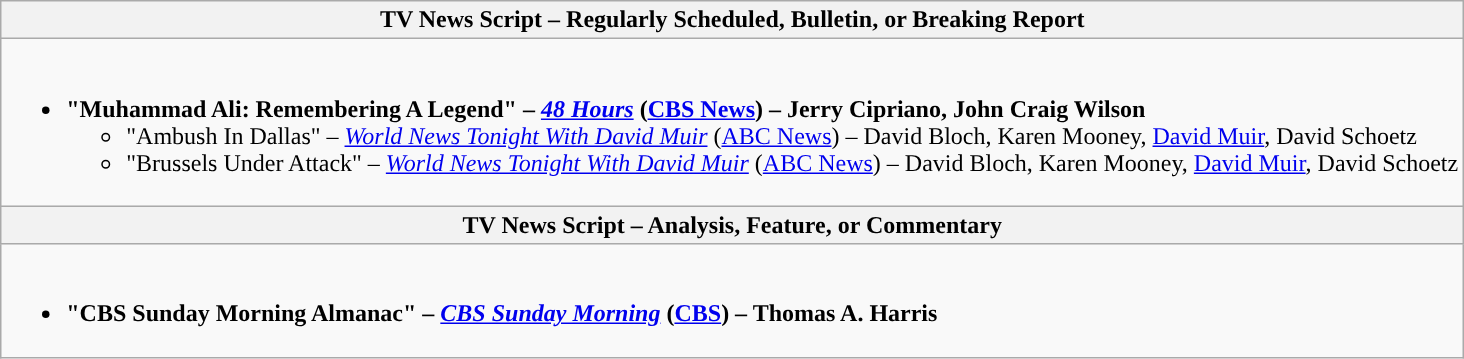<table class=wikitable style="width=100%">
<tr>
<th colspan="2" style="background:">TV News Script – Regularly Scheduled, Bulletin, or Breaking Report</th>
</tr>
<tr>
<td colspan="2" style="vertical-align:top;"><br><ul><li><strong>"Muhammad Ali: Remembering A Legend" – <em><a href='#'>48 Hours</a></em> (<a href='#'>CBS News</a>) – Jerry Cipriano, John Craig Wilson</strong><ul><li>"Ambush In Dallas" – <em><a href='#'>World News Tonight With David Muir</a></em> (<a href='#'>ABC News</a>) – David Bloch, Karen Mooney, <a href='#'>David Muir</a>, David Schoetz</li><li>"Brussels Under Attack" – <em><a href='#'>World News Tonight With David Muir</a></em> (<a href='#'>ABC News</a>) – David Bloch, Karen Mooney, <a href='#'>David Muir</a>, David Schoetz</li></ul></li></ul></td>
</tr>
<tr>
<th colspan="2" style="background:">TV News Script – Analysis, Feature, or Commentary</th>
</tr>
<tr>
<td colspan="2" style="vertical-align:top;"><br><ul><li><strong>"CBS Sunday Morning Almanac" – <em><a href='#'>CBS Sunday Morning</a></em> (<a href='#'>CBS</a>) – Thomas A. Harris</strong></li></ul></td>
</tr>
</table>
